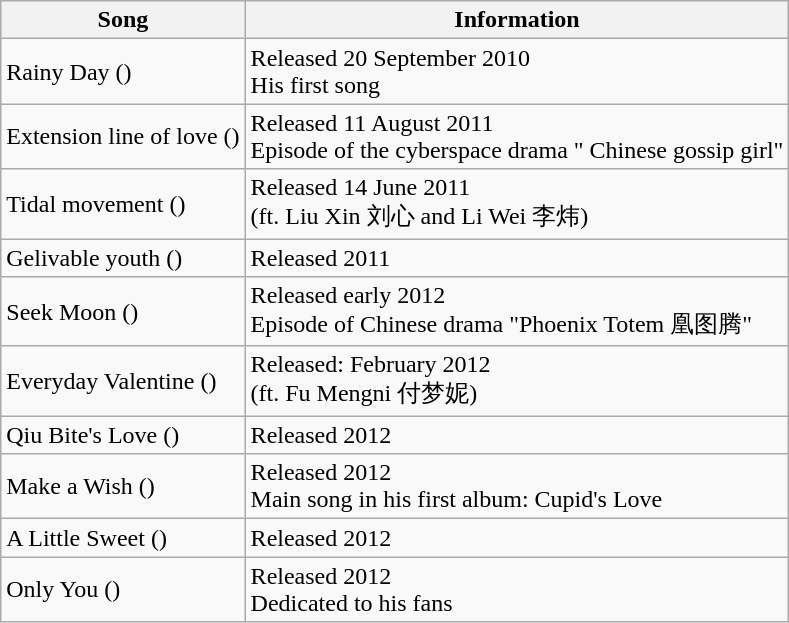<table class="wikitable">
<tr>
<th>Song</th>
<th>Information</th>
</tr>
<tr>
<td>Rainy Day ()</td>
<td>Released 20 September 2010<br>His first song</td>
</tr>
<tr>
<td>Extension line of love ()</td>
<td>Released 11 August 2011<br>Episode of  the cyberspace drama " Chinese gossip girl"</td>
</tr>
<tr>
<td>Tidal movement ()</td>
<td>Released 14 June 2011<br>(ft. Liu Xin 刘心 and Li Wei 李炜)</td>
</tr>
<tr>
<td>Gelivable youth ()</td>
<td>Released 2011</td>
</tr>
<tr>
<td>Seek Moon ()</td>
<td>Released early 2012<br>Episode of  Chinese drama "Phoenix Totem 凰图腾"</td>
</tr>
<tr>
<td>Everyday Valentine ()</td>
<td>Released: February 2012<br>(ft. Fu Mengni 付梦妮)</td>
</tr>
<tr>
<td>Qiu Bite's Love ()</td>
<td>Released 2012</td>
</tr>
<tr>
<td>Make a Wish ()</td>
<td>Released 2012<br>Main song in his first album: Cupid's Love</td>
</tr>
<tr>
<td>A Little Sweet ()</td>
<td>Released 2012</td>
</tr>
<tr>
<td>Only You ()</td>
<td>Released 2012<br>Dedicated to his fans</td>
</tr>
</table>
